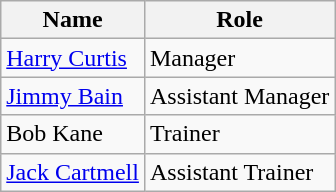<table class="wikitable">
<tr>
<th>Name</th>
<th>Role</th>
</tr>
<tr>
<td> <a href='#'>Harry Curtis</a></td>
<td>Manager</td>
</tr>
<tr>
<td> <a href='#'>Jimmy Bain</a></td>
<td>Assistant Manager</td>
</tr>
<tr>
<td> Bob Kane</td>
<td>Trainer</td>
</tr>
<tr>
<td> <a href='#'>Jack Cartmell</a></td>
<td>Assistant Trainer</td>
</tr>
</table>
